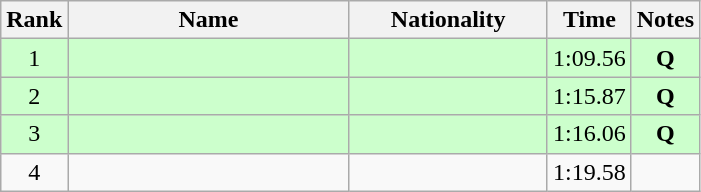<table class="wikitable sortable" style="text-align:center">
<tr>
<th>Rank</th>
<th style="width:180px">Name</th>
<th style="width:125px">Nationality</th>
<th>Time</th>
<th>Notes</th>
</tr>
<tr style="background:#cfc;">
<td>1</td>
<td style="text-align:left;"></td>
<td style="text-align:left;"></td>
<td>1:09.56</td>
<td><strong>Q</strong></td>
</tr>
<tr style="background:#cfc;">
<td>2</td>
<td style="text-align:left;"></td>
<td style="text-align:left;"></td>
<td>1:15.87</td>
<td><strong>Q</strong></td>
</tr>
<tr style="background:#cfc;">
<td>3</td>
<td style="text-align:left;"></td>
<td style="text-align:left;"></td>
<td>1:16.06</td>
<td><strong>Q</strong></td>
</tr>
<tr>
<td>4</td>
<td style="text-align:left;"></td>
<td style="text-align:left;"></td>
<td>1:19.58</td>
<td></td>
</tr>
</table>
